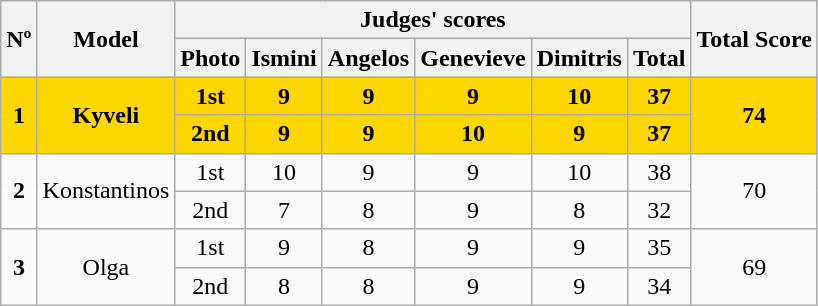<table class="wikitable" style="text-align:center;">
<tr>
<th rowspan="2">Nº</th>
<th rowspan="2">Model</th>
<th colspan="6">Judges' scores</th>
<th rowspan="2">Total Score</th>
</tr>
<tr>
<th>Photo</th>
<th>Ismini</th>
<th>Angelos</th>
<th>Genevieve</th>
<th>Dimitris</th>
<th>Total</th>
</tr>
<tr>
<th rowspan="2" style="background:gold">1</th>
<th rowspan="2" style="background:gold">Kyveli</th>
<th style="background:gold">1st</th>
<th style="background:gold">9</th>
<th style="background:gold">9</th>
<th style="background:gold">9</th>
<th style="background:gold">10</th>
<th style="background:gold">37</th>
<th rowspan="2" style="background:gold">74</th>
</tr>
<tr>
<th style="background:gold">2nd</th>
<th style="background:gold">9</th>
<th style="background:gold">9</th>
<th style="background:gold">10</th>
<th style="background:gold">9</th>
<th style="background:gold">37</th>
</tr>
<tr>
<td rowspan="2"><strong>2</strong></td>
<td rowspan="2">Konstantinos</td>
<td>1st</td>
<td>10</td>
<td>9</td>
<td>9</td>
<td>10</td>
<td>38</td>
<td rowspan="2">70</td>
</tr>
<tr>
<td>2nd</td>
<td>7</td>
<td>8</td>
<td>9</td>
<td>8</td>
<td>32</td>
</tr>
<tr>
<td rowspan="2"><strong>3</strong></td>
<td rowspan="2">Olga</td>
<td>1st</td>
<td>9</td>
<td>8</td>
<td>9</td>
<td>9</td>
<td>35</td>
<td rowspan="2">69</td>
</tr>
<tr>
<td>2nd</td>
<td>8</td>
<td>8</td>
<td>9</td>
<td>9</td>
<td>34</td>
</tr>
</table>
